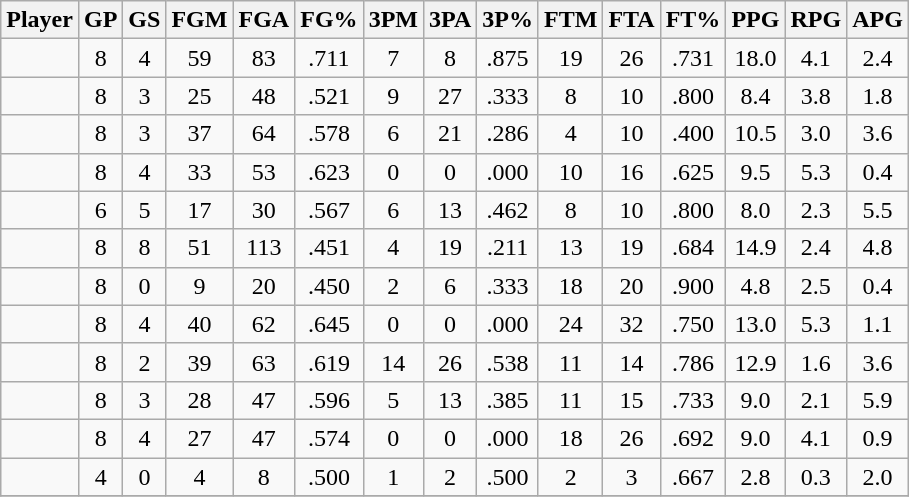<table class="wikitable sortable" style="text-align:center">
<tr>
<th>Player</th>
<th>GP</th>
<th>GS</th>
<th>FGM</th>
<th>FGA</th>
<th>FG%</th>
<th>3PM</th>
<th>3PA</th>
<th>3P%</th>
<th>FTM</th>
<th>FTA</th>
<th>FT%</th>
<th>PPG</th>
<th>RPG</th>
<th>APG</th>
</tr>
<tr>
<td></td>
<td>8</td>
<td>4</td>
<td>59</td>
<td>83</td>
<td>.711</td>
<td>7</td>
<td>8</td>
<td>.875</td>
<td>19</td>
<td>26</td>
<td>.731</td>
<td>18.0</td>
<td>4.1</td>
<td>2.4</td>
</tr>
<tr>
<td></td>
<td>8</td>
<td>3</td>
<td>25</td>
<td>48</td>
<td>.521</td>
<td>9</td>
<td>27</td>
<td>.333</td>
<td>8</td>
<td>10</td>
<td>.800</td>
<td>8.4</td>
<td>3.8</td>
<td>1.8</td>
</tr>
<tr>
<td></td>
<td>8</td>
<td>3</td>
<td>37</td>
<td>64</td>
<td>.578</td>
<td>6</td>
<td>21</td>
<td>.286</td>
<td>4</td>
<td>10</td>
<td>.400</td>
<td>10.5</td>
<td>3.0</td>
<td>3.6</td>
</tr>
<tr>
<td></td>
<td>8</td>
<td>4</td>
<td>33</td>
<td>53</td>
<td>.623</td>
<td>0</td>
<td>0</td>
<td>.000</td>
<td>10</td>
<td>16</td>
<td>.625</td>
<td>9.5</td>
<td>5.3</td>
<td>0.4</td>
</tr>
<tr>
<td></td>
<td>6</td>
<td>5</td>
<td>17</td>
<td>30</td>
<td>.567</td>
<td>6</td>
<td>13</td>
<td>.462</td>
<td>8</td>
<td>10</td>
<td>.800</td>
<td>8.0</td>
<td>2.3</td>
<td>5.5</td>
</tr>
<tr>
<td></td>
<td>8</td>
<td>8</td>
<td>51</td>
<td>113</td>
<td>.451</td>
<td>4</td>
<td>19</td>
<td>.211</td>
<td>13</td>
<td>19</td>
<td>.684</td>
<td>14.9</td>
<td>2.4</td>
<td>4.8</td>
</tr>
<tr>
<td></td>
<td>8</td>
<td>0</td>
<td>9</td>
<td>20</td>
<td>.450</td>
<td>2</td>
<td>6</td>
<td>.333</td>
<td>18</td>
<td>20</td>
<td>.900</td>
<td>4.8</td>
<td>2.5</td>
<td>0.4</td>
</tr>
<tr>
<td></td>
<td>8</td>
<td>4</td>
<td>40</td>
<td>62</td>
<td>.645</td>
<td>0</td>
<td>0</td>
<td>.000</td>
<td>24</td>
<td>32</td>
<td>.750</td>
<td>13.0</td>
<td>5.3</td>
<td>1.1</td>
</tr>
<tr>
<td></td>
<td>8</td>
<td>2</td>
<td>39</td>
<td>63</td>
<td>.619</td>
<td>14</td>
<td>26</td>
<td>.538</td>
<td>11</td>
<td>14</td>
<td>.786</td>
<td>12.9</td>
<td>1.6</td>
<td>3.6</td>
</tr>
<tr>
<td></td>
<td>8</td>
<td>3</td>
<td>28</td>
<td>47</td>
<td>.596</td>
<td>5</td>
<td>13</td>
<td>.385</td>
<td>11</td>
<td>15</td>
<td>.733</td>
<td>9.0</td>
<td>2.1</td>
<td>5.9</td>
</tr>
<tr>
<td></td>
<td>8</td>
<td>4</td>
<td>27</td>
<td>47</td>
<td>.574</td>
<td>0</td>
<td>0</td>
<td>.000</td>
<td>18</td>
<td>26</td>
<td>.692</td>
<td>9.0</td>
<td>4.1</td>
<td>0.9</td>
</tr>
<tr>
<td></td>
<td>4</td>
<td>0</td>
<td>4</td>
<td>8</td>
<td>.500</td>
<td>1</td>
<td>2</td>
<td>.500</td>
<td>2</td>
<td>3</td>
<td>.667</td>
<td>2.8</td>
<td>0.3</td>
<td>2.0</td>
</tr>
<tr>
</tr>
</table>
